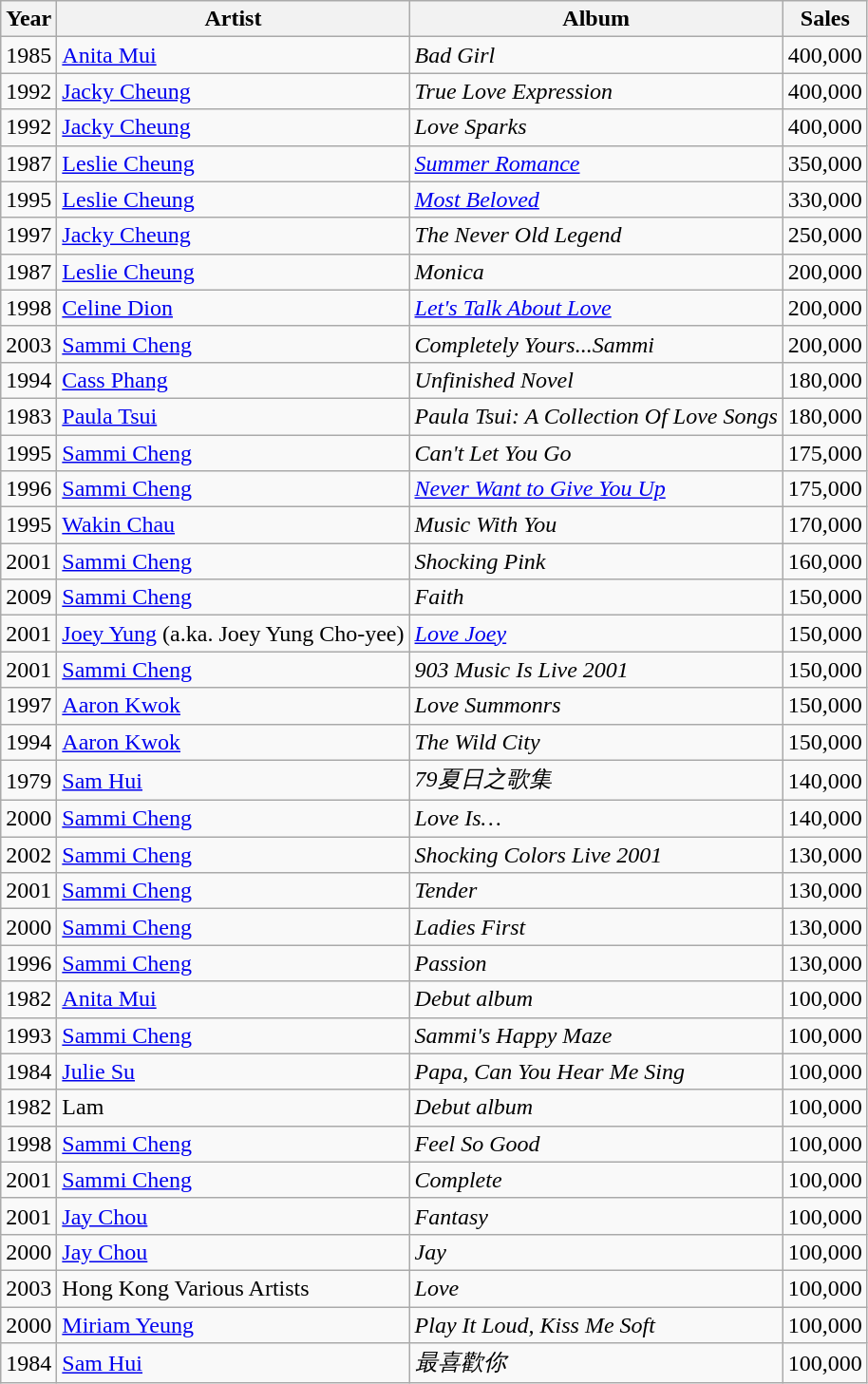<table class="wikitable sortable">
<tr>
<th>Year</th>
<th>Artist</th>
<th>Album</th>
<th>Sales</th>
</tr>
<tr>
<td>1985</td>
<td><a href='#'>Anita Mui</a></td>
<td><em>Bad Girl</em></td>
<td>400,000</td>
</tr>
<tr>
<td>1992</td>
<td><a href='#'>Jacky Cheung</a></td>
<td><em>True Love Expression</em></td>
<td>400,000</td>
</tr>
<tr>
<td>1992</td>
<td><a href='#'>Jacky Cheung</a></td>
<td><em>Love Sparks</em></td>
<td>400,000</td>
</tr>
<tr>
<td>1987</td>
<td><a href='#'>Leslie Cheung</a></td>
<td><em><a href='#'>Summer Romance</a></em></td>
<td>350,000</td>
</tr>
<tr>
<td>1995</td>
<td><a href='#'>Leslie Cheung</a></td>
<td><em><a href='#'>Most Beloved</a></em></td>
<td>330,000</td>
</tr>
<tr>
<td>1997</td>
<td><a href='#'>Jacky Cheung</a></td>
<td><em>The Never Old Legend</em></td>
<td>250,000</td>
</tr>
<tr>
<td>1987</td>
<td><a href='#'>Leslie Cheung</a></td>
<td><em>Monica</em></td>
<td>200,000</td>
</tr>
<tr>
<td>1998</td>
<td><a href='#'>Celine Dion</a></td>
<td><em><a href='#'>Let's Talk About Love</a></em></td>
<td>200,000</td>
</tr>
<tr>
<td>2003</td>
<td><a href='#'>Sammi Cheng</a></td>
<td><em>Completely Yours...Sammi</em></td>
<td>200,000</td>
</tr>
<tr>
<td>1994</td>
<td><a href='#'>Cass Phang</a></td>
<td><em>Unfinished Novel</em></td>
<td>180,000</td>
</tr>
<tr>
<td>1983</td>
<td><a href='#'>Paula Tsui</a></td>
<td><em>Paula Tsui: A Collection Of Love Songs</em></td>
<td>180,000</td>
</tr>
<tr>
<td>1995</td>
<td><a href='#'>Sammi Cheng</a></td>
<td><em>Can't Let You Go</em></td>
<td>175,000</td>
</tr>
<tr>
<td>1996</td>
<td><a href='#'>Sammi Cheng</a></td>
<td><em><a href='#'>Never Want to Give You Up</a></em></td>
<td>175,000</td>
</tr>
<tr>
<td>1995</td>
<td><a href='#'>Wakin Chau</a></td>
<td><em>Music With You</em></td>
<td>170,000</td>
</tr>
<tr>
<td>2001</td>
<td><a href='#'>Sammi Cheng</a></td>
<td><em>Shocking Pink</em></td>
<td>160,000</td>
</tr>
<tr>
<td>2009</td>
<td><a href='#'>Sammi Cheng</a></td>
<td><em>Faith</em></td>
<td>150,000</td>
</tr>
<tr>
<td>2001</td>
<td><a href='#'>Joey Yung</a> (a.ka. Joey Yung Cho-yee)</td>
<td><em><a href='#'>Love Joey</a></em></td>
<td>150,000</td>
</tr>
<tr>
<td>2001</td>
<td><a href='#'>Sammi Cheng</a></td>
<td><em>903 Music Is Live 2001</em></td>
<td>150,000</td>
</tr>
<tr>
<td>1997</td>
<td><a href='#'>Aaron Kwok</a></td>
<td><em>Love Summonrs</em></td>
<td>150,000</td>
</tr>
<tr>
<td>1994</td>
<td><a href='#'>Aaron Kwok</a></td>
<td><em>The Wild City</em></td>
<td>150,000</td>
</tr>
<tr>
<td>1979</td>
<td><a href='#'>Sam Hui</a></td>
<td><em>79夏日之歌集</em></td>
<td>140,000</td>
</tr>
<tr>
<td>2000</td>
<td><a href='#'>Sammi Cheng</a></td>
<td><em>Love Is…</em></td>
<td>140,000</td>
</tr>
<tr>
<td>2002</td>
<td><a href='#'>Sammi Cheng</a></td>
<td><em>Shocking Colors Live 2001</em></td>
<td>130,000</td>
</tr>
<tr>
<td>2001</td>
<td><a href='#'>Sammi Cheng</a></td>
<td><em>Tender</em></td>
<td>130,000</td>
</tr>
<tr>
<td>2000</td>
<td><a href='#'>Sammi Cheng</a></td>
<td><em>Ladies First</em></td>
<td>130,000</td>
</tr>
<tr>
<td>1996</td>
<td><a href='#'>Sammi Cheng</a></td>
<td><em>Passion</em></td>
<td>130,000</td>
</tr>
<tr>
<td>1982</td>
<td><a href='#'>Anita Mui</a></td>
<td><em>Debut album</em></td>
<td>100,000</td>
</tr>
<tr>
<td>1993</td>
<td><a href='#'>Sammi Cheng</a></td>
<td><em>Sammi's Happy Maze</em></td>
<td>100,000</td>
</tr>
<tr>
<td>1984</td>
<td><a href='#'>Julie Su</a></td>
<td><em>Papa, Can You Hear Me Sing</em></td>
<td>100,000</td>
</tr>
<tr>
<td>1982</td>
<td>Lam</td>
<td><em>Debut album</em></td>
<td>100,000</td>
</tr>
<tr>
<td>1998</td>
<td><a href='#'>Sammi Cheng</a></td>
<td><em>Feel So Good</em></td>
<td>100,000</td>
</tr>
<tr>
<td>2001</td>
<td><a href='#'>Sammi Cheng</a></td>
<td><em>Complete</em></td>
<td>100,000</td>
</tr>
<tr>
<td>2001</td>
<td><a href='#'>Jay Chou</a></td>
<td><em>Fantasy</em></td>
<td>100,000</td>
</tr>
<tr>
<td>2000</td>
<td><a href='#'>Jay Chou</a></td>
<td><em>Jay</em></td>
<td>100,000</td>
</tr>
<tr>
<td>2003</td>
<td>Hong Kong Various Artists</td>
<td><em>Love</em></td>
<td>100,000</td>
</tr>
<tr>
<td>2000</td>
<td><a href='#'>Miriam Yeung</a></td>
<td><em>Play It Loud, Kiss Me Soft</em></td>
<td>100,000</td>
</tr>
<tr>
<td>1984</td>
<td><a href='#'>Sam Hui</a></td>
<td><em>最喜歡你</em></td>
<td>100,000</td>
</tr>
</table>
